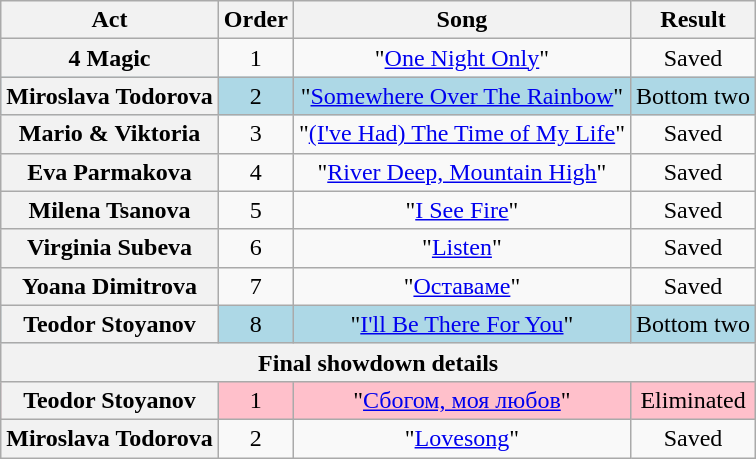<table class="wikitable plainrowheaders" style="text-align:center;">
<tr>
<th scope="col">Act</th>
<th scope="col">Order</th>
<th scope="col">Song</th>
<th scope="col">Result</th>
</tr>
<tr>
<th scope="row">4 Magic</th>
<td>1</td>
<td>"<a href='#'>One Night Only</a>"</td>
<td>Saved</td>
</tr>
<tr style="background:lightblue;">
<th scope="row">Miroslava Todorova</th>
<td>2</td>
<td>"<a href='#'>Somewhere Over The Rainbow</a>"</td>
<td>Bottom two</td>
</tr>
<tr>
<th scope="row">Mario & Viktoria</th>
<td>3</td>
<td>"<a href='#'>(I've Had) The Time of My Life</a>"</td>
<td>Saved</td>
</tr>
<tr>
<th scope="row">Eva Parmakova</th>
<td>4</td>
<td>"<a href='#'>River Deep, Mountain High</a>"</td>
<td>Saved</td>
</tr>
<tr>
<th scope="row">Milena Tsanova</th>
<td>5</td>
<td>"<a href='#'>I See Fire</a>"</td>
<td>Saved</td>
</tr>
<tr>
<th scope="row">Virginia Subeva</th>
<td>6</td>
<td>"<a href='#'>Listen</a>"</td>
<td>Saved</td>
</tr>
<tr>
<th scope="row">Yoana Dimitrova</th>
<td>7</td>
<td>"<a href='#'>Оставаме</a>"</td>
<td>Saved</td>
</tr>
<tr style="background:lightblue;">
<th scope="row">Teodor Stoyanov</th>
<td>8</td>
<td>"<a href='#'>I'll Be There For You</a>"</td>
<td>Bottom two</td>
</tr>
<tr>
<th colspan="4">Final showdown details</th>
</tr>
<tr style="background:pink;">
<th scope="row">Teodor Stoyanov</th>
<td>1</td>
<td>"<a href='#'>Сбогом, моя любов</a>"</td>
<td>Eliminated</td>
</tr>
<tr>
<th scope="row">Miroslava Todorova</th>
<td>2</td>
<td>"<a href='#'>Lovesong</a>"</td>
<td>Saved</td>
</tr>
</table>
